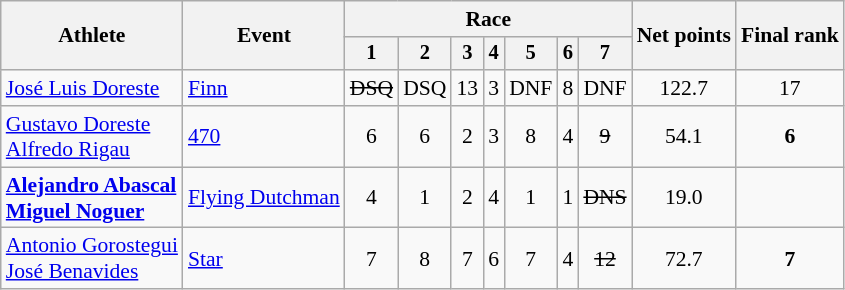<table class="wikitable" style="font-size:90%">
<tr>
<th rowspan="2">Athlete</th>
<th rowspan="2">Event</th>
<th colspan=7>Race</th>
<th rowspan=2>Net points</th>
<th rowspan=2>Final rank</th>
</tr>
<tr style="font-size:95%">
<th>1</th>
<th>2</th>
<th>3</th>
<th>4</th>
<th>5</th>
<th>6</th>
<th>7</th>
</tr>
<tr align=center>
<td align=left><a href='#'>José Luis Doreste</a></td>
<td align=left><a href='#'>Finn</a></td>
<td><s>DSQ</s></td>
<td>DSQ</td>
<td>13</td>
<td>3</td>
<td>DNF</td>
<td>8</td>
<td>DNF</td>
<td>122.7</td>
<td>17</td>
</tr>
<tr align=center>
<td align=left><a href='#'>Gustavo Doreste</a><br><a href='#'>Alfredo Rigau</a></td>
<td align=left><a href='#'>470</a></td>
<td>6</td>
<td>6</td>
<td>2</td>
<td>3</td>
<td>8</td>
<td>4</td>
<td><s>9</s></td>
<td>54.1</td>
<td><strong>6</strong></td>
</tr>
<tr align=center>
<td align=left><strong><a href='#'>Alejandro Abascal</a><br><a href='#'>Miguel Noguer</a></strong></td>
<td align=left><a href='#'>Flying Dutchman</a></td>
<td>4</td>
<td>1</td>
<td>2</td>
<td>4</td>
<td>1</td>
<td>1</td>
<td><s>DNS</s></td>
<td>19.0</td>
<td></td>
</tr>
<tr align=center>
<td align=left><a href='#'>Antonio Gorostegui</a><br><a href='#'>José Benavides</a></td>
<td align=left><a href='#'>Star</a></td>
<td>7</td>
<td>8</td>
<td>7</td>
<td>6</td>
<td>7</td>
<td>4</td>
<td><s>12</s></td>
<td>72.7</td>
<td><strong>7</strong></td>
</tr>
</table>
